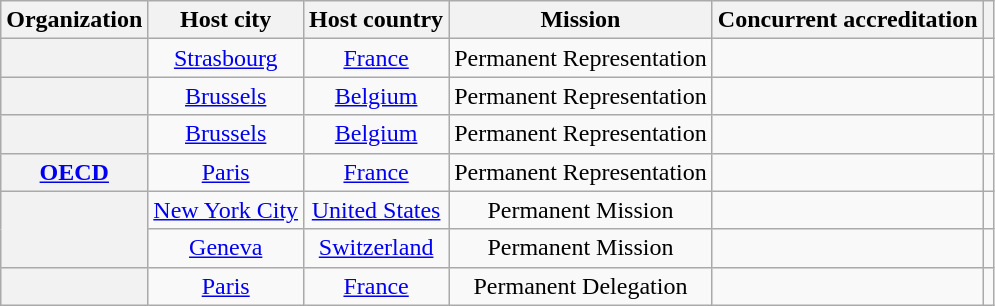<table class="wikitable plainrowheaders" style="text-align:center;" style="text-align:center;">
<tr>
<th scope="col">Organization</th>
<th scope="col">Host city</th>
<th scope="col">Host country</th>
<th scope="col">Mission</th>
<th scope="col">Concurrent accreditation</th>
<th scope="col"></th>
</tr>
<tr>
<th scope="row"></th>
<td><a href='#'>Strasbourg</a></td>
<td><a href='#'>France</a></td>
<td>Permanent Representation</td>
<td></td>
<td></td>
</tr>
<tr>
<th scope="row"></th>
<td><a href='#'>Brussels</a></td>
<td><a href='#'>Belgium</a></td>
<td>Permanent Representation</td>
<td></td>
<td></td>
</tr>
<tr>
<th scope="row"></th>
<td><a href='#'>Brussels</a></td>
<td><a href='#'>Belgium</a></td>
<td>Permanent Representation</td>
<td></td>
<td></td>
</tr>
<tr>
<th scope="row"><a href='#'>OECD</a></th>
<td><a href='#'>Paris</a></td>
<td><a href='#'>France</a></td>
<td>Permanent Representation</td>
<td></td>
<td></td>
</tr>
<tr>
<th scope="row" rowspan="2"></th>
<td><a href='#'>New York City</a></td>
<td><a href='#'>United States</a></td>
<td>Permanent Mission</td>
<td></td>
<td></td>
</tr>
<tr>
<td><a href='#'>Geneva</a></td>
<td><a href='#'>Switzerland</a></td>
<td>Permanent Mission</td>
<td></td>
<td></td>
</tr>
<tr>
<th scope="row"></th>
<td><a href='#'>Paris</a></td>
<td><a href='#'>France</a></td>
<td>Permanent Delegation</td>
<td></td>
<td></td>
</tr>
</table>
